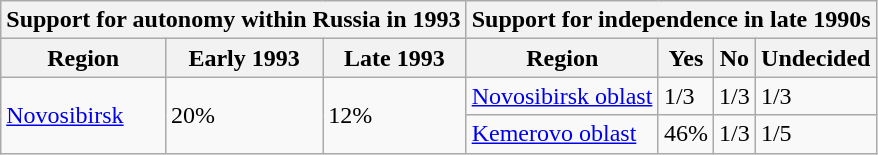<table class="wikitable">
<tr>
<th colspan="3">Support for autonomy within Russia in 1993</th>
<th colspan="4">Support for independence in late 1990s</th>
</tr>
<tr>
<th>Region</th>
<th>Early 1993</th>
<th>Late 1993</th>
<th>Region</th>
<th>Yes</th>
<th>No</th>
<th>Undecided</th>
</tr>
<tr>
<td rowspan="2"><a href='#'>Novosibirsk</a></td>
<td rowspan="2">20%</td>
<td rowspan="2">12%</td>
<td><a href='#'>Novosibirsk oblast</a></td>
<td>1/3</td>
<td>1/3</td>
<td>1/3</td>
</tr>
<tr>
<td><a href='#'>Kemerovo oblast</a></td>
<td>46%</td>
<td>1/3</td>
<td>1/5</td>
</tr>
</table>
